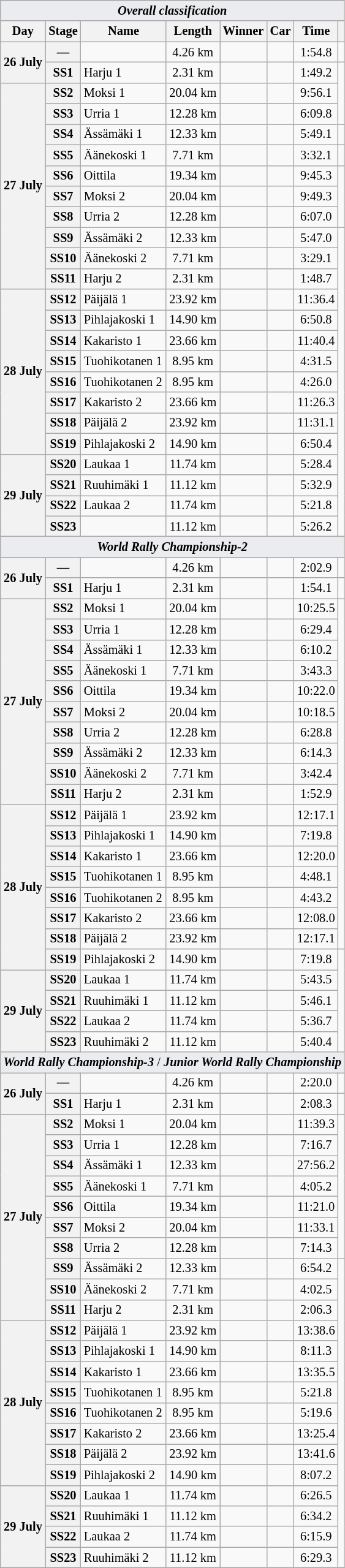<table class="wikitable" style="font-size: 85%;">
<tr>
<td style="background-color:#EAECF0; text-align:center" colspan="8"><strong><em>Overall classification</em></strong></td>
</tr>
<tr>
<th>Day</th>
<th>Stage</th>
<th>Name</th>
<th>Length</th>
<th>Winner</th>
<th>Car</th>
<th>Time</th>
<th></th>
</tr>
<tr>
<th rowspan="2">26 July</th>
<th>—</th>
<td></td>
<td align="center">4.26 km</td>
<td></td>
<td></td>
<td align="center">1:54.8</td>
<td></td>
</tr>
<tr>
<th>SS1</th>
<td>Harju 1</td>
<td align="center">2.31 km</td>
<td></td>
<td></td>
<td align="center">1:49.2</td>
<td rowspan="3"></td>
</tr>
<tr>
<th rowspan="10">27 July</th>
<th>SS2</th>
<td>Moksi 1</td>
<td align="center">20.04 km</td>
<td></td>
<td></td>
<td align="center">9:56.1</td>
</tr>
<tr>
<th>SS3</th>
<td>Urria 1</td>
<td align="center">12.28 km</td>
<td></td>
<td></td>
<td align="center">6:09.8</td>
</tr>
<tr>
<th>SS4</th>
<td>Ässämäki 1</td>
<td align="center">12.33 km</td>
<td></td>
<td></td>
<td align="center">5:49.1</td>
<td></td>
</tr>
<tr>
<th>SS5</th>
<td>Äänekoski 1</td>
<td align="center">7.71 km</td>
<td></td>
<td></td>
<td align="center">3:32.1</td>
<td></td>
</tr>
<tr>
<th>SS6</th>
<td>Oittila</td>
<td align="center">19.34 km</td>
<td></td>
<td></td>
<td align="center">9:45.3</td>
<td rowspan="3"></td>
</tr>
<tr>
<th>SS7</th>
<td>Moksi 2</td>
<td align="center">20.04 km</td>
<td></td>
<td></td>
<td align="center">9:49.3</td>
</tr>
<tr>
<th>SS8</th>
<td>Urria 2</td>
<td align="center">12.28 km</td>
<td></td>
<td></td>
<td align="center">6:07.0</td>
</tr>
<tr>
<th>SS9</th>
<td>Ässämäki 2</td>
<td align="center">12.33 km</td>
<td></td>
<td></td>
<td align="center">5:47.0</td>
<td rowspan="15"></td>
</tr>
<tr>
<th>SS10</th>
<td>Äänekoski 2</td>
<td align="center">7.71 km</td>
<td></td>
<td></td>
<td align="center">3:29.1</td>
</tr>
<tr>
<th>SS11</th>
<td>Harju 2</td>
<td align="center">2.31 km</td>
<td></td>
<td></td>
<td align="center">1:48.7</td>
</tr>
<tr>
<th rowspan="8">28 July</th>
<th>SS12</th>
<td>Päijälä 1</td>
<td align="center">23.92 km</td>
<td></td>
<td></td>
<td align="center">11:36.4</td>
</tr>
<tr>
<th>SS13</th>
<td>Pihlajakoski 1</td>
<td align="center">14.90 km</td>
<td></td>
<td></td>
<td align="center">6:50.8</td>
</tr>
<tr>
<th>SS14</th>
<td>Kakaristo 1</td>
<td align="center">23.66 km</td>
<td></td>
<td></td>
<td align="center">11:40.4</td>
</tr>
<tr>
<th>SS15</th>
<td>Tuohikotanen 1</td>
<td align="center">8.95 km</td>
<td></td>
<td></td>
<td align="center">4:31.5</td>
</tr>
<tr>
<th>SS16</th>
<td>Tuohikotanen 2</td>
<td align="center">8.95 km</td>
<td></td>
<td></td>
<td align="center">4:26.0</td>
</tr>
<tr>
<th>SS17</th>
<td>Kakaristo 2</td>
<td align="center">23.66 km</td>
<td></td>
<td></td>
<td align="center">11:26.3</td>
</tr>
<tr>
<th>SS18</th>
<td>Päijälä 2</td>
<td align="center">23.92 km</td>
<td></td>
<td></td>
<td align="center">11:31.1</td>
</tr>
<tr>
<th>SS19</th>
<td>Pihlajakoski 2</td>
<td align="center">14.90 km</td>
<td></td>
<td></td>
<td align="center">6:50.4</td>
</tr>
<tr>
<th rowspan="4">29 July</th>
<th>SS20</th>
<td>Laukaa 1</td>
<td align="center">11.74 km</td>
<td></td>
<td></td>
<td align="center">5:28.4</td>
</tr>
<tr>
<th>SS21</th>
<td>Ruuhimäki 1</td>
<td align="center">11.12 km</td>
<td></td>
<td></td>
<td align="center">5:32.9</td>
</tr>
<tr>
<th>SS22</th>
<td>Laukaa 2</td>
<td align="center">11.74 km</td>
<td></td>
<td></td>
<td align="center">5:21.8</td>
</tr>
<tr>
<th>SS23</th>
<td></td>
<td align="center">11.12 km</td>
<td></td>
<td></td>
<td align="center">5:26.2</td>
</tr>
<tr>
<td style="background-color:#EAECF0; text-align:center" colspan="8"><strong><em>World Rally Championship-2</em></strong></td>
</tr>
<tr>
<th rowspan="2">26 July</th>
<th>—</th>
<td></td>
<td align="center">4.26 km</td>
<td></td>
<td></td>
<td align="center">2:02.9</td>
<td></td>
</tr>
<tr>
<th>SS1</th>
<td>Harju 1</td>
<td align="center">2.31 km</td>
<td></td>
<td></td>
<td align="center">1:54.1</td>
<td></td>
</tr>
<tr>
<th rowspan="10">27 July</th>
<th>SS2</th>
<td>Moksi 1</td>
<td align="center">20.04 km</td>
<td></td>
<td></td>
<td align="center">10:25.5</td>
<td rowspan="17"></td>
</tr>
<tr>
<th>SS3</th>
<td>Urria 1</td>
<td align="center">12.28 km</td>
<td></td>
<td></td>
<td align="center">6:29.4</td>
</tr>
<tr>
<th>SS4</th>
<td>Ässämäki 1</td>
<td align="center">12.33 km</td>
<td></td>
<td></td>
<td align="center">6:10.2</td>
</tr>
<tr>
<th>SS5</th>
<td>Äänekoski 1</td>
<td align="center">7.71 km</td>
<td></td>
<td></td>
<td align="center">3:43.3</td>
</tr>
<tr>
<th>SS6</th>
<td>Oittila</td>
<td align="center">19.34 km</td>
<td></td>
<td></td>
<td align="center">10:22.0</td>
</tr>
<tr>
<th>SS7</th>
<td>Moksi 2</td>
<td align="center">20.04 km</td>
<td></td>
<td></td>
<td align="center">10:18.5</td>
</tr>
<tr>
<th>SS8</th>
<td>Urria 2</td>
<td align="center">12.28 km</td>
<td></td>
<td></td>
<td align="center">6:28.8</td>
</tr>
<tr>
<th>SS9</th>
<td>Ässämäki 2</td>
<td align="center">12.33 km</td>
<td></td>
<td></td>
<td align="center">6:14.3</td>
</tr>
<tr>
<th>SS10</th>
<td>Äänekoski 2</td>
<td align="center">7.71 km</td>
<td></td>
<td></td>
<td align="center">3:42.4</td>
</tr>
<tr>
<th>SS11</th>
<td>Harju 2</td>
<td align="center">2.31 km</td>
<td></td>
<td></td>
<td align="center">1:52.9</td>
</tr>
<tr>
<th rowspan="8">28 July</th>
<th>SS12</th>
<td>Päijälä 1</td>
<td align="center">23.92 km</td>
<td></td>
<td></td>
<td align="center">12:17.1</td>
</tr>
<tr>
<th>SS13</th>
<td>Pihlajakoski 1</td>
<td align="center">14.90 km</td>
<td></td>
<td></td>
<td align="center">7:19.8</td>
</tr>
<tr>
<th>SS14</th>
<td>Kakaristo 1</td>
<td align="center">23.66 km</td>
<td></td>
<td></td>
<td align="center">12:20.0</td>
</tr>
<tr>
<th>SS15</th>
<td>Tuohikotanen 1</td>
<td align="center">8.95 km</td>
<td></td>
<td></td>
<td align="center">4:48.1</td>
</tr>
<tr>
<th>SS16</th>
<td>Tuohikotanen 2</td>
<td align="center">8.95 km</td>
<td></td>
<td></td>
<td align="center">4:43.2</td>
</tr>
<tr>
<th>SS17</th>
<td>Kakaristo 2</td>
<td align="center">23.66 km</td>
<td></td>
<td></td>
<td align="center">12:08.0</td>
</tr>
<tr>
<th>SS18</th>
<td>Päijälä 2</td>
<td align="center">23.92 km</td>
<td></td>
<td></td>
<td align="center">12:17.1</td>
</tr>
<tr>
<th>SS19</th>
<td>Pihlajakoski 2</td>
<td align="center">14.90 km</td>
<td></td>
<td></td>
<td align="center">7:19.8</td>
<td rowspan="5"></td>
</tr>
<tr>
<th rowspan="4">29 July</th>
<th>SS20</th>
<td>Laukaa 1</td>
<td align="center">11.74 km</td>
<td></td>
<td></td>
<td align="center">5:43.5</td>
</tr>
<tr>
<th>SS21</th>
<td>Ruuhimäki 1</td>
<td align="center">11.12 km</td>
<td></td>
<td></td>
<td align="center">5:46.1</td>
</tr>
<tr>
<th>SS22</th>
<td>Laukaa 2</td>
<td align="center">11.74 km</td>
<td></td>
<td></td>
<td align="center">5:36.7</td>
</tr>
<tr>
<th>SS23</th>
<td>Ruuhimäki 2</td>
<td align="center">11.12 km</td>
<td></td>
<td></td>
<td align="center">5:40.4</td>
</tr>
<tr>
<td style="background-color:#EAECF0; text-align:center" colspan="8"><strong><em>World Rally Championship-3</em></strong> / <strong><em>Junior World Rally Championship</em></strong></td>
</tr>
<tr>
<th rowspan="2">26 July</th>
<th>—</th>
<td></td>
<td align="center">4.26 km</td>
<td></td>
<td></td>
<td align="center">2:20.0</td>
<td></td>
</tr>
<tr>
<th>SS1</th>
<td>Harju 1</td>
<td align="center">2.31 km</td>
<td></td>
<td></td>
<td align="center">2:08.3</td>
<td></td>
</tr>
<tr>
<th rowspan="10">27 July</th>
<th>SS2</th>
<td>Moksi 1</td>
<td align="center">20.04 km</td>
<td></td>
<td></td>
<td align="center">11:39.3</td>
<td rowspan="7"></td>
</tr>
<tr>
<th>SS3</th>
<td>Urria 1</td>
<td align="center">12.28 km</td>
<td></td>
<td></td>
<td align="center">7:16.7</td>
</tr>
<tr>
<th>SS4</th>
<td>Ässämäki 1</td>
<td align="center">12.33 km</td>
<td></td>
<td></td>
<td align="center">27:56.2</td>
</tr>
<tr>
<th>SS5</th>
<td>Äänekoski 1</td>
<td align="center">7.71 km</td>
<td></td>
<td></td>
<td align="center">4:05.2</td>
</tr>
<tr>
<th>SS6</th>
<td>Oittila</td>
<td align="center">19.34 km</td>
<td></td>
<td></td>
<td align="center">11:21.0</td>
</tr>
<tr>
<th>SS7</th>
<td>Moksi 2</td>
<td align="center">20.04 km</td>
<td></td>
<td></td>
<td align="center">11:33.1</td>
</tr>
<tr>
<th>SS8</th>
<td>Urria 2</td>
<td align="center">12.28 km</td>
<td></td>
<td></td>
<td align="center">7:14.3</td>
</tr>
<tr>
<th>SS9</th>
<td>Ässämäki 2</td>
<td align="center">12.33 km</td>
<td></td>
<td></td>
<td align="center">6:54.2</td>
<td rowspan="15"></td>
</tr>
<tr>
<th>SS10</th>
<td>Äänekoski 2</td>
<td align="center">7.71 km</td>
<td></td>
<td></td>
<td align="center">4:02.5</td>
</tr>
<tr>
<th>SS11</th>
<td>Harju 2</td>
<td align="center">2.31 km</td>
<td></td>
<td></td>
<td align="center">2:06.3</td>
</tr>
<tr>
<th rowspan="8">28 July</th>
<th>SS12</th>
<td>Päijälä 1</td>
<td align="center">23.92 km</td>
<td></td>
<td></td>
<td align="center">13:38.6</td>
</tr>
<tr>
<th>SS13</th>
<td>Pihlajakoski 1</td>
<td align="center">14.90 km</td>
<td></td>
<td></td>
<td align="center">8:11.3</td>
</tr>
<tr>
<th>SS14</th>
<td>Kakaristo 1</td>
<td align="center">23.66 km</td>
<td></td>
<td></td>
<td align="center">13:35.5</td>
</tr>
<tr>
<th>SS15</th>
<td>Tuohikotanen 1</td>
<td align="center">8.95 km</td>
<td></td>
<td></td>
<td align="center">5:21.8</td>
</tr>
<tr>
<th>SS16</th>
<td>Tuohikotanen 2</td>
<td align="center">8.95 km</td>
<td></td>
<td></td>
<td align="center">5:19.6</td>
</tr>
<tr>
<th>SS17</th>
<td>Kakaristo 2</td>
<td align="center">23.66 km</td>
<td></td>
<td></td>
<td align="center">13:25.4</td>
</tr>
<tr>
<th>SS18</th>
<td>Päijälä 2</td>
<td align="center">23.92 km</td>
<td></td>
<td></td>
<td align="center">13:41.6</td>
</tr>
<tr>
<th>SS19</th>
<td>Pihlajakoski 2</td>
<td align="center">14.90 km</td>
<td></td>
<td></td>
<td align="center">8:07.2</td>
</tr>
<tr>
<th rowspan="4">29 July</th>
<th>SS20</th>
<td>Laukaa 1</td>
<td align="center">11.74 km</td>
<td></td>
<td></td>
<td align="center">6:26.5</td>
</tr>
<tr>
<th>SS21</th>
<td>Ruuhimäki 1</td>
<td align="center">11.12 km</td>
<td></td>
<td></td>
<td align="center">6:34.2</td>
</tr>
<tr>
<th>SS22</th>
<td>Laukaa 2</td>
<td align="center">11.74 km</td>
<td></td>
<td></td>
<td align="center">6:15.9</td>
</tr>
<tr>
<th>SS23</th>
<td>Ruuhimäki 2</td>
<td align="center">11.12 km</td>
<td></td>
<td></td>
<td align="center">6:29.3</td>
</tr>
</table>
